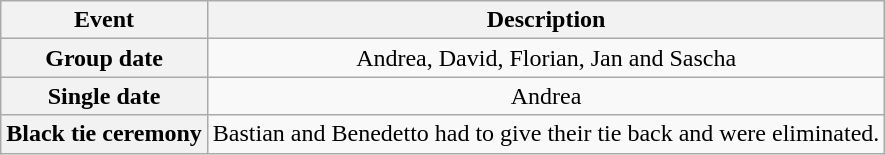<table class="wikitable sortable" style="text-align:center;">
<tr>
<th>Event</th>
<th>Description</th>
</tr>
<tr>
<th>Group date</th>
<td>Andrea, David, Florian, Jan and Sascha</td>
</tr>
<tr>
<th>Single date</th>
<td>Andrea</td>
</tr>
<tr>
<th>Black tie ceremony</th>
<td>Bastian and Benedetto had to give their tie back and were eliminated.</td>
</tr>
</table>
